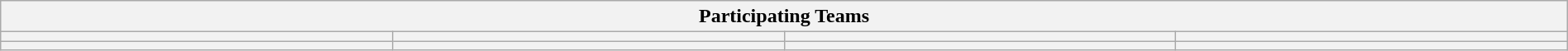<table class="wikitable" style="width:100%;">
<tr>
<th colspan=4><strong>Participating Teams</strong></th>
</tr>
<tr>
<th></th>
<th></th>
<th></th>
<th style="width:25%;"></th>
</tr>
<tr>
<th style="width:25%;"></th>
<th style="width:25%;"></th>
<th></th>
<th style="width:25%;"></th>
</tr>
</table>
